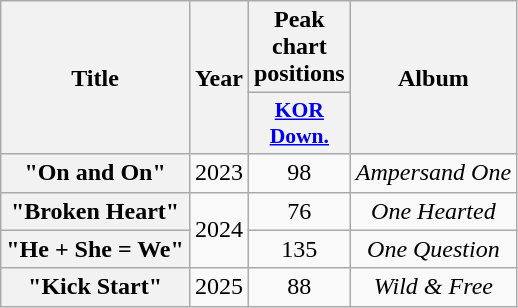<table class="wikitable plainrowheaders" style="text-align:center">
<tr>
<th scope="col" rowspan="2">Title</th>
<th scope="col" rowspan="2">Year</th>
<th scope="col">Peak chart positions</th>
<th scope="col" rowspan="2">Album</th>
</tr>
<tr>
<th scope="col" style="width:3em;font-size:90%"><a href='#'>KOR Down.</a><br></th>
</tr>
<tr>
<th scope="row">"On and On"</th>
<td>2023</td>
<td>98</td>
<td><em>Ampersand One</em></td>
</tr>
<tr>
<th scope="row">"Broken Heart"</th>
<td rowspan="2">2024</td>
<td>76</td>
<td><em>One Hearted</em></td>
</tr>
<tr>
<th scope="row">"He + She = We"</th>
<td>135</td>
<td><em>One Question</em></td>
</tr>
<tr>
<th scope="row">"Kick Start"</th>
<td>2025</td>
<td>88</td>
<td><em>Wild & Free</em></td>
</tr>
</table>
